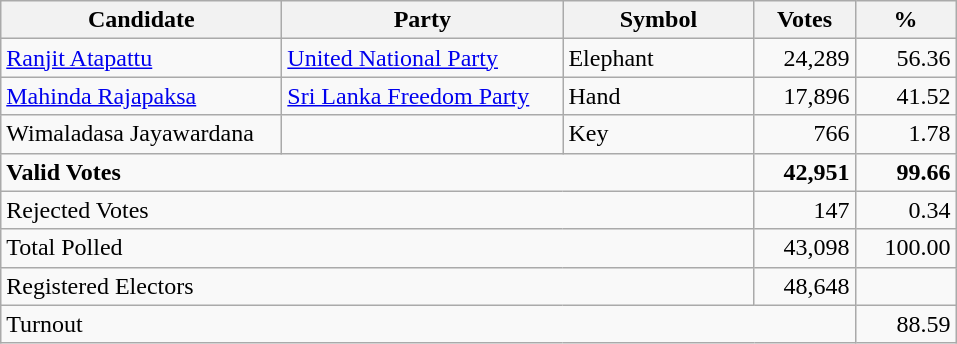<table class="wikitable" border="1" style="text-align:right;">
<tr>
<th align=left width="180">Candidate</th>
<th align=left width="180">Party</th>
<th align=left width="120">Symbol</th>
<th align=left width="60">Votes</th>
<th align=left width="60">%</th>
</tr>
<tr>
<td align=left><a href='#'>Ranjit Atapattu</a></td>
<td align=left><a href='#'>United National Party</a></td>
<td align=left>Elephant</td>
<td align=right>24,289</td>
<td align=right>56.36</td>
</tr>
<tr>
<td align=left><a href='#'>Mahinda Rajapaksa</a></td>
<td align=left><a href='#'>Sri Lanka Freedom Party</a></td>
<td align=left>Hand</td>
<td align=right>17,896</td>
<td align=right>41.52</td>
</tr>
<tr>
<td align=left>Wimaladasa Jayawardana</td>
<td></td>
<td align=left>Key</td>
<td align=right>766</td>
<td align=right>1.78</td>
</tr>
<tr>
<td align=left colspan=3><strong>Valid Votes</strong></td>
<td align=right><strong>42,951</strong></td>
<td align=right><strong>99.66</strong></td>
</tr>
<tr>
<td align=left colspan=3>Rejected Votes</td>
<td align=right>147</td>
<td align=right>0.34</td>
</tr>
<tr>
<td align=left colspan=3>Total Polled</td>
<td align=right>43,098</td>
<td align=right>100.00</td>
</tr>
<tr>
<td align=left colspan=3>Registered Electors</td>
<td align=right>48,648</td>
<td></td>
</tr>
<tr>
<td align=left colspan=4>Turnout</td>
<td align=right>88.59</td>
</tr>
</table>
